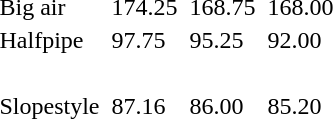<table>
<tr valign="top">
<td>Big air<br></td>
<td></td>
<td>174.25</td>
<td></td>
<td>168.75</td>
<td></td>
<td>168.00</td>
</tr>
<tr valign="top">
<td>Halfpipe<br></td>
<td></td>
<td>97.75</td>
<td></td>
<td>95.25</td>
<td></td>
<td>92.00</td>
</tr>
<tr valign="top">
<td><br></td>
<td colspan="2"></td>
<td colspan="2"></td>
<td colspan="2"></td>
</tr>
<tr valign="top">
<td>Slopestyle<br></td>
<td></td>
<td>87.16</td>
<td></td>
<td>86.00</td>
<td></td>
<td>85.20</td>
</tr>
<tr valign="top">
<td><br></td>
<td colspan="2"></td>
<td colspan="2"></td>
<td colspan="2"></td>
</tr>
</table>
